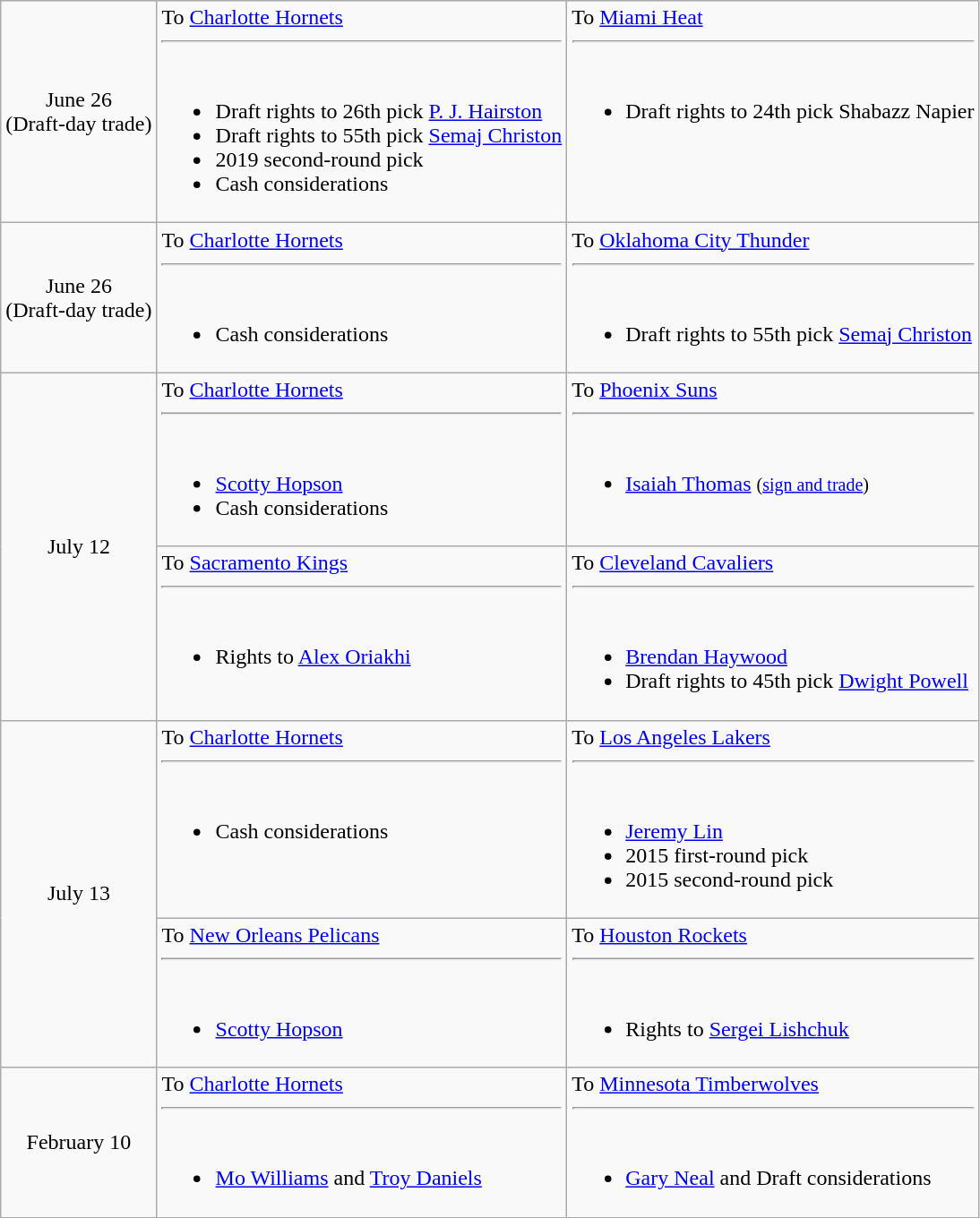<table class="wikitable" style="text-align:center">
<tr>
<td>June 26<br>(Draft-day trade)</td>
<td align=left valign=top>To <a href='#'>Charlotte Hornets</a><hr><br><ul><li>Draft rights to 26th pick <a href='#'>P. J. Hairston</a></li><li>Draft rights to 55th pick <a href='#'>Semaj Christon</a></li><li>2019 second-round pick</li><li>Cash considerations</li></ul></td>
<td align=left valign=top>To <a href='#'>Miami Heat</a><hr><br><ul><li>Draft rights to 24th pick Shabazz Napier</li></ul></td>
</tr>
<tr>
<td>June 26<br>(Draft-day trade)</td>
<td align=left valign=top>To <a href='#'>Charlotte Hornets</a><hr><br><ul><li>Cash considerations</li></ul></td>
<td align=left valign=top>To <a href='#'>Oklahoma City Thunder</a><hr><br><ul><li>Draft rights to 55th pick <a href='#'>Semaj Christon</a></li></ul></td>
</tr>
<tr>
<td rowspan=2>July 12</td>
<td align=left valign=top>To <a href='#'>Charlotte Hornets</a><hr><br><ul><li><a href='#'>Scotty Hopson</a></li><li>Cash considerations</li></ul></td>
<td align=left valign=top>To <a href='#'>Phoenix Suns</a><hr><br><ul><li><a href='#'>Isaiah Thomas</a> <small>(<a href='#'>sign and trade</a>)</small></li></ul></td>
</tr>
<tr>
<td align=left valign=top>To <a href='#'>Sacramento Kings</a><hr><br><ul><li>Rights to <a href='#'>Alex Oriakhi</a></li></ul></td>
<td align=left valign=top>To <a href='#'>Cleveland Cavaliers</a><hr><br><ul><li><a href='#'>Brendan Haywood</a></li><li>Draft rights to 45th pick <a href='#'>Dwight Powell</a></li></ul></td>
</tr>
<tr>
<td rowspan=2>July 13</td>
<td align=left valign=top>To <a href='#'>Charlotte Hornets</a><hr><br><ul><li>Cash considerations</li></ul></td>
<td align=left valign=top>To <a href='#'>Los Angeles Lakers</a><hr><br><ul><li><a href='#'>Jeremy Lin</a></li><li>2015 first-round pick</li><li>2015 second-round pick</li></ul></td>
</tr>
<tr>
<td align=left valign=top>To <a href='#'>New Orleans Pelicans</a><hr><br><ul><li><a href='#'>Scotty Hopson</a></li></ul></td>
<td align=left valign=top>To <a href='#'>Houston Rockets</a><hr><br><ul><li>Rights to <a href='#'>Sergei Lishchuk</a></li></ul></td>
</tr>
<tr>
<td rowspan=2>February 10</td>
<td align=left valign=top>To <a href='#'>Charlotte Hornets</a> <hr><br><ul><li><a href='#'>Mo Williams</a> and <a href='#'>Troy Daniels</a></li></ul></td>
<td align=left valign=top>To <a href='#'>Minnesota Timberwolves</a><hr><br><ul><li><a href='#'>Gary Neal</a> and Draft considerations</li></ul></td>
</tr>
</table>
